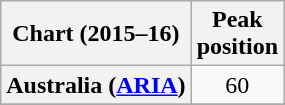<table class="wikitable sortable plainrowheaders" style="text-align:center">
<tr>
<th>Chart (2015–16)</th>
<th>Peak<br>position</th>
</tr>
<tr>
<th scope="row">Australia (<a href='#'>ARIA</a>)</th>
<td>60</td>
</tr>
<tr>
</tr>
<tr>
</tr>
<tr>
</tr>
<tr>
</tr>
<tr>
</tr>
<tr>
</tr>
</table>
